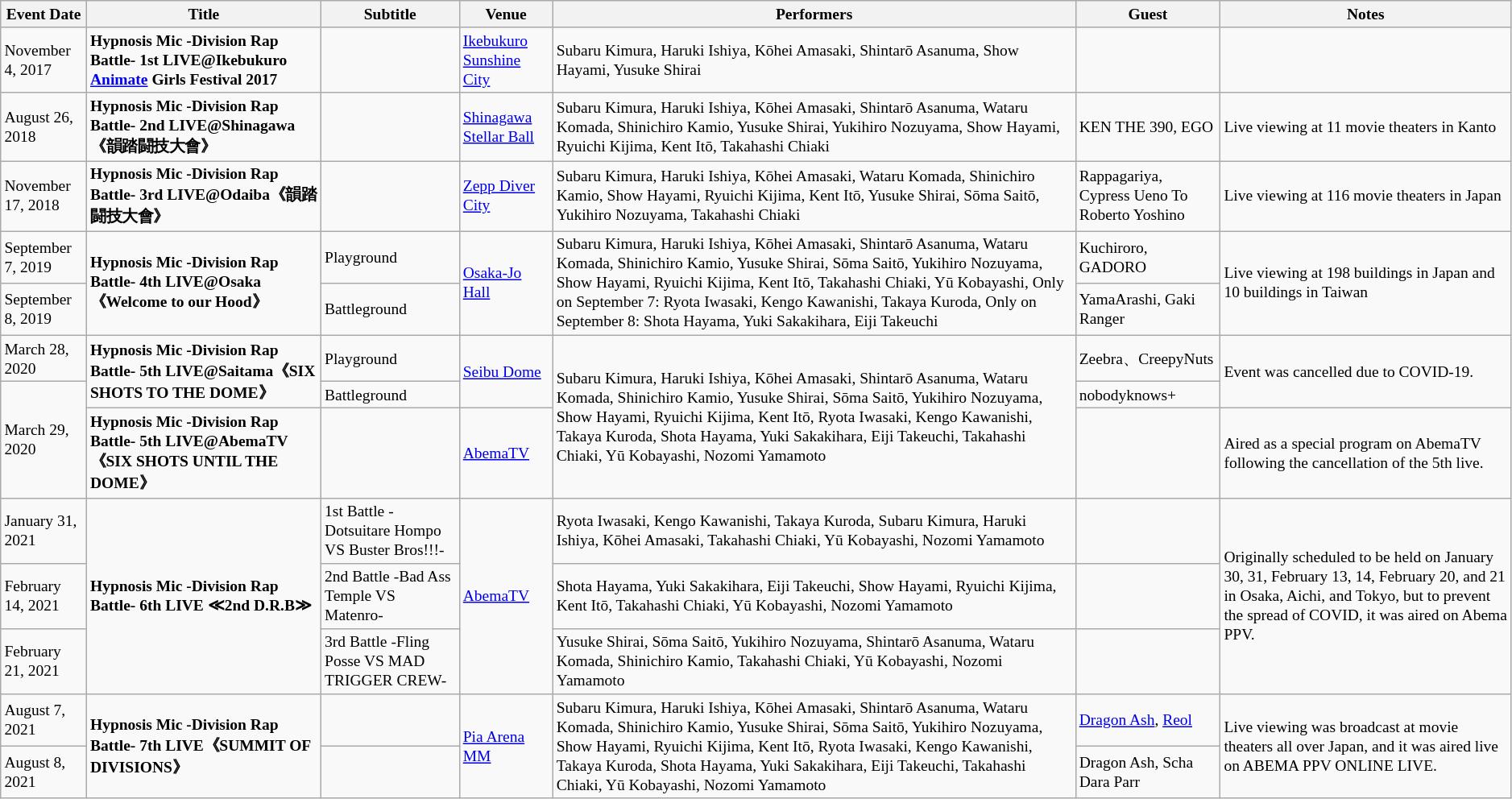<table class="wikitable" style=font-size:small>
<tr>
<th>Event Date</th>
<th>Title</th>
<th>Subtitle</th>
<th>Venue</th>
<th>Performers</th>
<th>Guest</th>
<th>Notes</th>
</tr>
<tr>
<td>November 4, 2017 </td>
<td><strong>Hypnosis Mic -Division Rap Battle- 1st LIVE@Ikebukuro <a href='#'>Animate</a> Girls Festival 2017</strong></td>
<td></td>
<td><a href='#'>Ikebukuro Sunshine City</a></td>
<td>Subaru Kimura, Haruki Ishiya, Kōhei Amasaki, Shintarō Asanuma, Show Hayami, Yusuke Shirai</td>
<td></td>
<td></td>
</tr>
<tr>
<td>August 26, 2018 </td>
<td><strong>Hypnosis Mic -Division Rap Battle- 2nd LIVE@Shinagawa《韻踏闘技大會》</strong></td>
<td></td>
<td><a href='#'>Shinagawa Stellar Ball</a></td>
<td>Subaru Kimura, Haruki Ishiya, Kōhei Amasaki, Shintarō Asanuma, Wataru Komada, Shinichiro Kamio, Yusuke Shirai, Yukihiro Nozuyama, Show Hayami, Ryuichi Kijima, Kent Itō, Takahashi Chiaki</td>
<td>KEN THE 390, EGO</td>
<td>Live viewing at 11 movie theaters in Kanto </td>
</tr>
<tr>
<td>November 17, 2018</td>
<td><strong>Hypnosis Mic -Division Rap Battle- 3rd LIVE@Odaiba《韻踏闘技大會》</strong></td>
<td></td>
<td><a href='#'>Zepp Diver City</a></td>
<td>Subaru Kimura, Haruki Ishiya, Kōhei Amasaki, Wataru Komada, Shinichiro Kamio, Show Hayami, Ryuichi Kijima, Kent Itō, Yusuke Shirai, Sōma Saitō, Yukihiro Nozuyama, Takahashi Chiaki</td>
<td>Rappagariya, Cypress Ueno To Roberto Yoshino</td>
<td>Live viewing at 116 movie theaters in Japan </td>
</tr>
<tr>
<td>September 7, 2019</td>
<td rowspan="2"><strong>Hypnosis Mic -Division Rap Battle- 4th LIVE@Osaka《Welcome to our Hood》</strong></td>
<td>Playground</td>
<td rowspan="2"><a href='#'>Osaka-Jo Hall</a></td>
<td rowspan="2">Subaru Kimura, Haruki Ishiya, Kōhei Amasaki, Shintarō Asanuma, Wataru Komada, Shinichiro Kamio, Yusuke Shirai, Sōma Saitō, Yukihiro Nozuyama, Show Hayami, Ryuichi Kijima, Kent Itō, Takahashi Chiaki, Yū Kobayashi, Only on September 7: Ryota Iwasaki, Kengo Kawanishi, Takaya Kuroda, Only on September 8: Shota Hayama, Yuki Sakakihara, Eiji Takeuchi</td>
<td>Kuchiroro, GADORO</td>
<td rowspan="2">Live viewing at 198 buildings in Japan and 10 buildings in Taiwan </td>
</tr>
<tr>
<td>September 8, 2019</td>
<td>Battleground</td>
<td>YamaArashi, Gaki Ranger</td>
</tr>
<tr>
<td>March 28, 2020</td>
<td rowspan="2"><strong>Hypnosis Mic -Division Rap Battle- 5th LIVE@Saitama《SIX SHOTS TO THE DOME》</strong></td>
<td>Playground</td>
<td rowspan="2"><a href='#'>Seibu Dome</a></td>
<td rowspan="3">Subaru Kimura, Haruki Ishiya, Kōhei Amasaki, Shintarō Asanuma, Wataru Komada, Shinichiro Kamio, Yusuke Shirai, Sōma Saitō, Yukihiro Nozuyama, Show Hayami, Ryuichi Kijima, Kent Itō, Ryota Iwasaki, Kengo Kawanishi, Takaya Kuroda, Shota Hayama, Yuki Sakakihara, Eiji Takeuchi, Takahashi Chiaki, Yū Kobayashi, Nozomi Yamamoto</td>
<td>Zeebra、CreepyNuts</td>
<td rowspan="2">Event was cancelled due to COVID-19.</td>
</tr>
<tr>
<td rowspan="2">March 29, 2020</td>
<td>Battleground</td>
<td>nobodyknows+</td>
</tr>
<tr>
<td><strong>Hypnosis Mic -Division Rap Battle- 5th LIVE@AbemaTV《SIX SHOTS UNTIL THE DOME》</strong></td>
<td></td>
<td><a href='#'>AbemaTV</a></td>
<td></td>
<td>Aired as a special program on AbemaTV following the cancellation of the 5th live.</td>
</tr>
<tr>
<td>January 31, 2021</td>
<td rowspan="3"><strong>Hypnosis Mic -Division Rap Battle- 6th LIVE ≪2nd D.R.B≫</strong></td>
<td>1st Battle -Dotsuitare Hompo VS Buster Bros!!!-</td>
<td rowspan="3"><a href='#'>AbemaTV</a></td>
<td>Ryota Iwasaki, Kengo Kawanishi, Takaya Kuroda, Subaru Kimura, Haruki Ishiya, Kōhei Amasaki, Takahashi Chiaki, Yū Kobayashi, Nozomi Yamamoto</td>
<td></td>
<td rowspan="3">Originally scheduled to be held on January 30, 31, February 13, 14, February 20, and 21 in Osaka, Aichi, and Tokyo, but to prevent the spread of COVID, it was aired on Abema PPV.</td>
</tr>
<tr>
<td>February 14, 2021</td>
<td>2nd Battle -Bad Ass Temple VS Matenro-</td>
<td>Shota Hayama, Yuki Sakakihara, Eiji Takeuchi, Show Hayami, Ryuichi Kijima, Kent Itō, Takahashi Chiaki, Yū Kobayashi, Nozomi Yamamoto</td>
<td></td>
</tr>
<tr>
<td>February 21, 2021</td>
<td>3rd Battle -Fling Posse VS MAD TRIGGER CREW-</td>
<td>Yusuke Shirai, Sōma Saitō, Yukihiro Nozuyama, Shintarō Asanuma, Wataru Komada, Shinichiro Kamio, Takahashi Chiaki, Yū Kobayashi, Nozomi Yamamoto</td>
<td></td>
</tr>
<tr>
<td>August 7, 2021</td>
<td rowspan="2"><strong>Hypnosis Mic -Division Rap Battle- 7th LIVE《SUMMIT OF DIVISIONS》</strong></td>
<td></td>
<td rowspan="2"><a href='#'>Pia Arena MM</a></td>
<td rowspan="2">Subaru Kimura, Haruki Ishiya, Kōhei Amasaki, Shintarō Asanuma, Wataru Komada, Shinichiro Kamio, Yusuke Shirai, Sōma Saitō, Yukihiro Nozuyama, Show Hayami, Ryuichi Kijima, Kent Itō, Ryota Iwasaki, Kengo Kawanishi, Takaya Kuroda, Shota Hayama, Yuki Sakakihara, Eiji Takeuchi, Takahashi Chiaki, Yū Kobayashi, Nozomi Yamamoto</td>
<td><a href='#'>Dragon Ash</a>, <a href='#'>Reol</a></td>
<td rowspan="2">Live viewing was broadcast at movie theaters all over Japan, and it was aired live on ABEMA PPV ONLINE LIVE.</td>
</tr>
<tr>
<td>August 8, 2021</td>
<td></td>
<td>Dragon Ash, Scha Dara Parr</td>
</tr>
</table>
